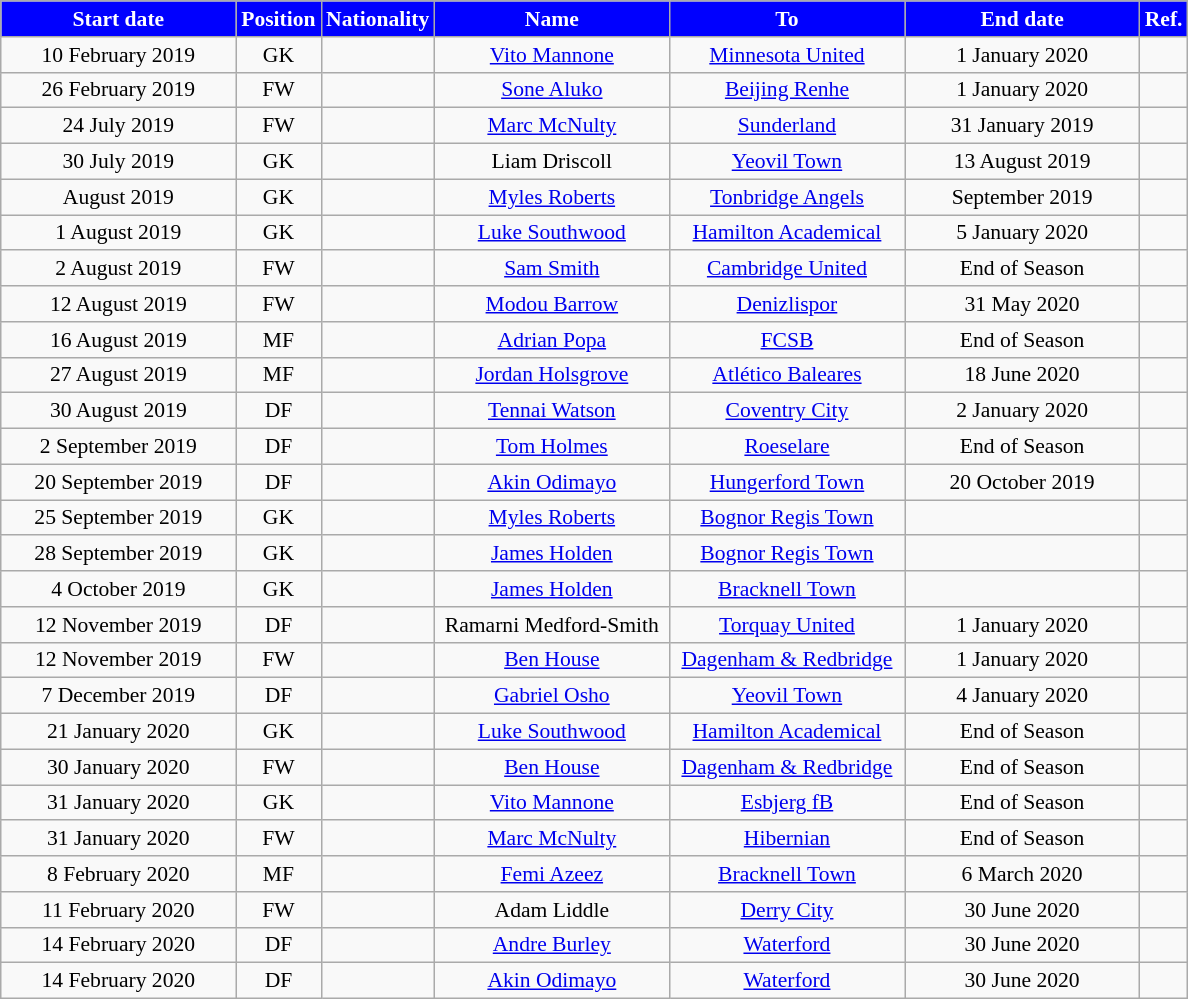<table class="wikitable" style="text-align:center; font-size:90%">
<tr>
<th style="background:#00f; color:white; width:150px;">Start date</th>
<th style="background:#00f; color:white; width:50px;">Position</th>
<th style="background:#00f; color:white; width:50px;">Nationality</th>
<th style="background:#00f; color:white; width:150px;">Name</th>
<th style="background:#00f; color:white; width:150px;">To</th>
<th style="background:#00f; color:white; width:150px;">End date</th>
<th style="background:#00f; color:white; width:20px;">Ref.</th>
</tr>
<tr>
<td>10 February 2019</td>
<td>GK</td>
<td></td>
<td><a href='#'>Vito Mannone</a></td>
<td><a href='#'>Minnesota United</a></td>
<td>1 January 2020</td>
<td></td>
</tr>
<tr>
<td>26 February 2019</td>
<td>FW</td>
<td></td>
<td><a href='#'>Sone Aluko</a></td>
<td><a href='#'>Beijing Renhe</a></td>
<td>1 January 2020</td>
<td></td>
</tr>
<tr>
<td>24 July 2019</td>
<td>FW</td>
<td></td>
<td><a href='#'>Marc McNulty</a></td>
<td><a href='#'>Sunderland</a></td>
<td>31 January 2019</td>
<td></td>
</tr>
<tr>
<td>30 July 2019</td>
<td>GK</td>
<td></td>
<td>Liam Driscoll</td>
<td><a href='#'>Yeovil Town</a></td>
<td>13 August 2019</td>
<td></td>
</tr>
<tr>
<td>August 2019</td>
<td>GK</td>
<td></td>
<td><a href='#'>Myles Roberts</a></td>
<td><a href='#'>Tonbridge Angels</a></td>
<td>September 2019</td>
<td></td>
</tr>
<tr>
<td>1 August 2019</td>
<td>GK</td>
<td></td>
<td><a href='#'>Luke Southwood</a></td>
<td><a href='#'>Hamilton Academical</a></td>
<td>5 January 2020</td>
<td></td>
</tr>
<tr>
<td>2 August 2019</td>
<td>FW</td>
<td></td>
<td><a href='#'>Sam Smith</a></td>
<td><a href='#'>Cambridge United</a></td>
<td>End of Season</td>
<td></td>
</tr>
<tr>
<td>12 August 2019</td>
<td>FW</td>
<td></td>
<td><a href='#'>Modou Barrow</a></td>
<td><a href='#'>Denizlispor</a></td>
<td>31 May 2020</td>
<td></td>
</tr>
<tr>
<td>16 August 2019</td>
<td>MF</td>
<td></td>
<td><a href='#'>Adrian Popa</a></td>
<td><a href='#'>FCSB</a></td>
<td>End of Season</td>
<td></td>
</tr>
<tr>
<td>27 August 2019</td>
<td>MF</td>
<td></td>
<td><a href='#'>Jordan Holsgrove</a></td>
<td><a href='#'>Atlético Baleares</a></td>
<td>18 June 2020</td>
<td></td>
</tr>
<tr>
<td>30 August 2019</td>
<td>DF</td>
<td></td>
<td><a href='#'>Tennai Watson</a></td>
<td><a href='#'>Coventry City</a></td>
<td>2 January 2020</td>
<td></td>
</tr>
<tr>
<td>2 September 2019</td>
<td>DF</td>
<td></td>
<td><a href='#'>Tom Holmes</a></td>
<td><a href='#'>Roeselare</a></td>
<td>End of Season</td>
<td></td>
</tr>
<tr>
<td>20 September 2019</td>
<td>DF</td>
<td></td>
<td><a href='#'>Akin Odimayo</a></td>
<td><a href='#'>Hungerford Town</a></td>
<td>20 October 2019</td>
<td></td>
</tr>
<tr>
<td>25 September 2019</td>
<td>GK</td>
<td></td>
<td><a href='#'>Myles Roberts</a></td>
<td><a href='#'>Bognor Regis Town</a></td>
<td></td>
<td></td>
</tr>
<tr>
<td>28 September 2019</td>
<td>GK</td>
<td></td>
<td><a href='#'>James Holden</a></td>
<td><a href='#'>Bognor Regis Town</a></td>
<td></td>
<td></td>
</tr>
<tr>
<td>4 October 2019</td>
<td>GK</td>
<td></td>
<td><a href='#'>James Holden</a></td>
<td><a href='#'>Bracknell Town</a></td>
<td></td>
<td></td>
</tr>
<tr>
<td>12 November 2019</td>
<td>DF</td>
<td></td>
<td>Ramarni Medford-Smith</td>
<td><a href='#'>Torquay United</a></td>
<td>1 January 2020</td>
<td></td>
</tr>
<tr>
<td>12 November 2019</td>
<td>FW</td>
<td></td>
<td><a href='#'>Ben House</a></td>
<td><a href='#'>Dagenham & Redbridge</a></td>
<td>1 January 2020</td>
<td></td>
</tr>
<tr>
<td>7 December 2019</td>
<td>DF</td>
<td></td>
<td><a href='#'>Gabriel Osho</a></td>
<td><a href='#'>Yeovil Town</a></td>
<td>4 January 2020</td>
<td></td>
</tr>
<tr>
<td>21 January 2020</td>
<td>GK</td>
<td></td>
<td><a href='#'>Luke Southwood</a></td>
<td><a href='#'>Hamilton Academical</a></td>
<td>End of Season</td>
<td></td>
</tr>
<tr>
<td>30 January 2020</td>
<td>FW</td>
<td></td>
<td><a href='#'>Ben House</a></td>
<td><a href='#'>Dagenham & Redbridge</a></td>
<td>End of Season</td>
<td></td>
</tr>
<tr>
<td>31 January 2020</td>
<td>GK</td>
<td></td>
<td><a href='#'>Vito Mannone</a></td>
<td><a href='#'>Esbjerg fB</a></td>
<td>End of Season</td>
<td></td>
</tr>
<tr>
<td>31 January 2020</td>
<td>FW</td>
<td></td>
<td><a href='#'>Marc McNulty</a></td>
<td><a href='#'>Hibernian</a></td>
<td>End of Season</td>
<td></td>
</tr>
<tr>
<td>8 February 2020</td>
<td>MF</td>
<td></td>
<td><a href='#'>Femi Azeez</a></td>
<td><a href='#'>Bracknell Town</a></td>
<td>6 March 2020</td>
<td></td>
</tr>
<tr>
<td>11 February 2020</td>
<td>FW</td>
<td></td>
<td>Adam Liddle</td>
<td><a href='#'>Derry City</a></td>
<td>30 June 2020</td>
<td></td>
</tr>
<tr>
<td>14 February 2020</td>
<td>DF</td>
<td></td>
<td><a href='#'>Andre Burley</a></td>
<td><a href='#'>Waterford</a></td>
<td>30 June 2020</td>
<td></td>
</tr>
<tr>
<td>14 February 2020</td>
<td>DF</td>
<td></td>
<td><a href='#'>Akin Odimayo</a></td>
<td><a href='#'>Waterford</a></td>
<td>30 June 2020</td>
<td></td>
</tr>
</table>
